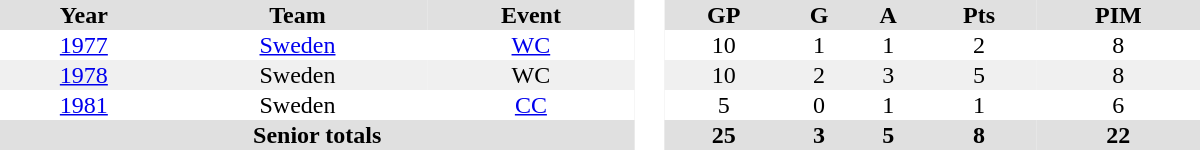<table border="0" cellpadding="1" cellspacing="0" style="text-align:center; width:50em">
<tr ALIGN="center" bgcolor="#e0e0e0">
<th>Year</th>
<th>Team</th>
<th>Event</th>
<th rowspan="99" bgcolor="#ffffff"> </th>
<th>GP</th>
<th>G</th>
<th>A</th>
<th>Pts</th>
<th>PIM</th>
</tr>
<tr>
<td><a href='#'>1977</a></td>
<td><a href='#'>Sweden</a></td>
<td><a href='#'>WC</a></td>
<td>10</td>
<td>1</td>
<td>1</td>
<td>2</td>
<td>8</td>
</tr>
<tr bgcolor="#f0f0f0">
<td><a href='#'>1978</a></td>
<td>Sweden</td>
<td>WC</td>
<td>10</td>
<td>2</td>
<td>3</td>
<td>5</td>
<td>8</td>
</tr>
<tr>
<td><a href='#'>1981</a></td>
<td>Sweden</td>
<td><a href='#'>CC</a></td>
<td>5</td>
<td>0</td>
<td>1</td>
<td>1</td>
<td>6</td>
</tr>
<tr bgcolor="#e0e0e0">
<th colspan=3>Senior totals</th>
<th>25</th>
<th>3</th>
<th>5</th>
<th>8</th>
<th>22</th>
</tr>
</table>
